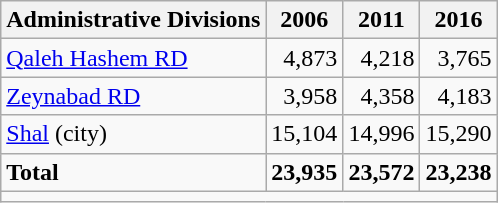<table class="wikitable">
<tr>
<th>Administrative Divisions</th>
<th>2006</th>
<th>2011</th>
<th>2016</th>
</tr>
<tr>
<td><a href='#'>Qaleh Hashem RD</a></td>
<td style="text-align: right;">4,873</td>
<td style="text-align: right;">4,218</td>
<td style="text-align: right;">3,765</td>
</tr>
<tr>
<td><a href='#'>Zeynabad RD</a></td>
<td style="text-align: right;">3,958</td>
<td style="text-align: right;">4,358</td>
<td style="text-align: right;">4,183</td>
</tr>
<tr>
<td><a href='#'>Shal</a> (city)</td>
<td style="text-align: right;">15,104</td>
<td style="text-align: right;">14,996</td>
<td style="text-align: right;">15,290</td>
</tr>
<tr>
<td><strong>Total</strong></td>
<td style="text-align: right;"><strong>23,935</strong></td>
<td style="text-align: right;"><strong>23,572</strong></td>
<td style="text-align: right;"><strong>23,238</strong></td>
</tr>
<tr>
<td colspan=4></td>
</tr>
</table>
